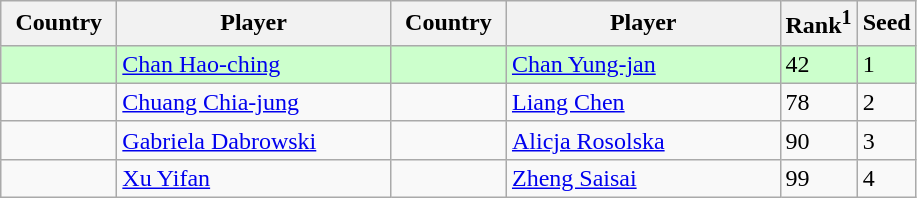<table class="sortable wikitable">
<tr>
<th width="70">Country</th>
<th width="175">Player</th>
<th width="70">Country</th>
<th width="175">Player</th>
<th>Rank<sup>1</sup></th>
<th>Seed</th>
</tr>
<tr style="background:#cfc;">
<td></td>
<td><a href='#'>Chan Hao-ching</a></td>
<td></td>
<td><a href='#'>Chan Yung-jan</a></td>
<td>42</td>
<td>1</td>
</tr>
<tr>
<td></td>
<td><a href='#'>Chuang Chia-jung</a></td>
<td></td>
<td><a href='#'>Liang Chen</a></td>
<td>78</td>
<td>2</td>
</tr>
<tr>
<td></td>
<td><a href='#'>Gabriela Dabrowski</a></td>
<td></td>
<td><a href='#'>Alicja Rosolska</a></td>
<td>90</td>
<td>3</td>
</tr>
<tr>
<td></td>
<td><a href='#'>Xu Yifan</a></td>
<td></td>
<td><a href='#'>Zheng Saisai</a></td>
<td>99</td>
<td>4</td>
</tr>
</table>
